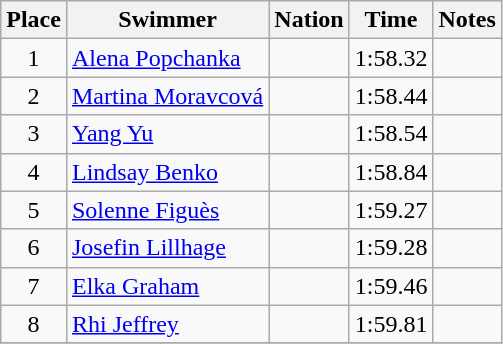<table class="wikitable sortable" style="text-align:center">
<tr>
<th>Place</th>
<th>Swimmer</th>
<th>Nation</th>
<th>Time</th>
<th>Notes</th>
</tr>
<tr>
<td>1</td>
<td align=left><a href='#'>Alena Popchanka</a></td>
<td align=left></td>
<td>1:58.32</td>
<td></td>
</tr>
<tr>
<td>2</td>
<td align=left><a href='#'>Martina Moravcová</a></td>
<td align=left></td>
<td>1:58.44</td>
<td></td>
</tr>
<tr>
<td>3</td>
<td align=left><a href='#'>Yang Yu</a></td>
<td align=left></td>
<td>1:58.54</td>
<td></td>
</tr>
<tr>
<td>4</td>
<td align=left><a href='#'>Lindsay Benko</a></td>
<td align=left></td>
<td>1:58.84</td>
<td></td>
</tr>
<tr>
<td>5</td>
<td align=left><a href='#'>Solenne Figuès</a></td>
<td align=left></td>
<td>1:59.27</td>
<td></td>
</tr>
<tr>
<td>6</td>
<td align=left><a href='#'>Josefin Lillhage</a></td>
<td align=left></td>
<td>1:59.28</td>
<td></td>
</tr>
<tr>
<td>7</td>
<td align=left><a href='#'>Elka Graham</a></td>
<td align=left></td>
<td>1:59.46</td>
<td></td>
</tr>
<tr>
<td>8</td>
<td align=left><a href='#'>Rhi Jeffrey</a></td>
<td align=left></td>
<td>1:59.81</td>
<td></td>
</tr>
<tr>
</tr>
</table>
